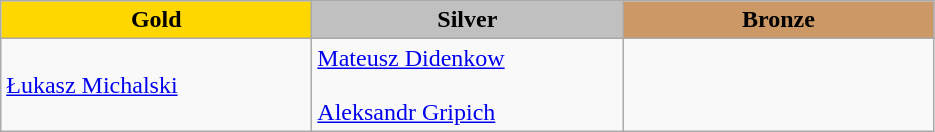<table class="wikitable" style="text-align:left">
<tr align="center">
<td width=200 bgcolor=gold><strong>Gold</strong></td>
<td width=200 bgcolor=silver><strong>Silver</strong></td>
<td width=200 bgcolor=CC9966><strong>Bronze</strong></td>
</tr>
<tr>
<td><a href='#'>Łukasz Michalski</a><br><em></em></td>
<td><a href='#'>Mateusz Didenkow</a><br><em></em><br><a href='#'>Aleksandr Gripich</a><br><em></em></td>
<td></td>
</tr>
</table>
